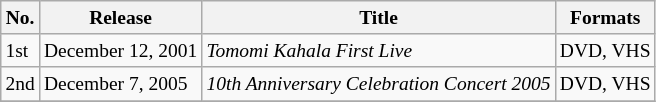<table class="wikitable" style="font-size:small;">
<tr>
<th>No.</th>
<th>Release</th>
<th>Title</th>
<th>Formats</th>
</tr>
<tr>
<td>1st</td>
<td>December 12, 2001</td>
<td><em>Tomomi Kahala First Live</em></td>
<td>DVD, VHS</td>
</tr>
<tr>
<td>2nd</td>
<td>December 7, 2005</td>
<td><em>10th Anniversary Celebration Concert 2005</em></td>
<td>DVD, VHS</td>
</tr>
<tr>
</tr>
</table>
